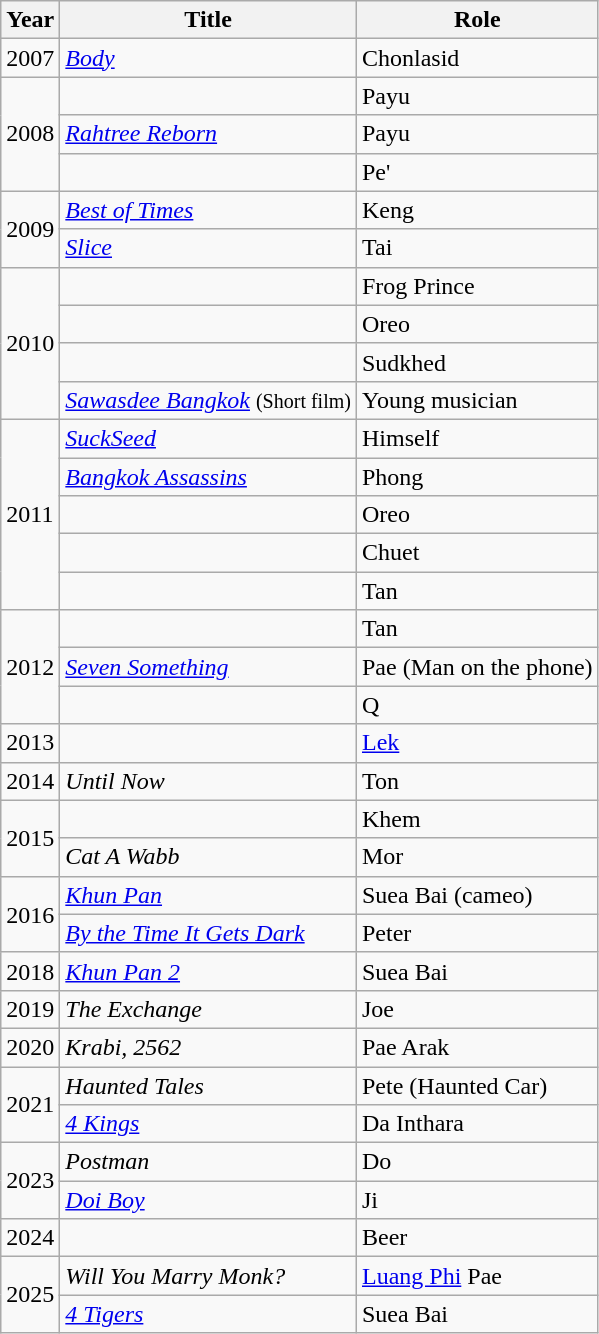<table class="wikitable">
<tr>
<th>Year</th>
<th>Title</th>
<th>Role</th>
</tr>
<tr>
<td>2007</td>
<td><em><a href='#'>Body</a></em></td>
<td>Chonlasid</td>
</tr>
<tr>
<td rowspan="3">2008</td>
<td><em></em></td>
<td>Payu</td>
</tr>
<tr>
<td><em><a href='#'>Rahtree Reborn</a></em></td>
<td>Payu</td>
</tr>
<tr>
<td><em></em></td>
<td>Pe'</td>
</tr>
<tr>
<td rowspan="2">2009</td>
<td><em><a href='#'>Best of Times</a></em></td>
<td>Keng</td>
</tr>
<tr>
<td><em><a href='#'>Slice</a></em></td>
<td>Tai</td>
</tr>
<tr>
<td rowspan="4">2010</td>
<td><em></em></td>
<td>Frog Prince</td>
</tr>
<tr>
<td><em></em></td>
<td>Oreo</td>
</tr>
<tr>
<td><em></em></td>
<td>Sudkhed</td>
</tr>
<tr>
<td><em><a href='#'>Sawasdee Bangkok</a></em> <small>(Short film)</small></td>
<td>Young musician</td>
</tr>
<tr>
<td rowspan="5">2011</td>
<td><em><a href='#'>SuckSeed</a></em></td>
<td>Himself</td>
</tr>
<tr>
<td><em><a href='#'>Bangkok Assassins</a></em></td>
<td>Phong</td>
</tr>
<tr>
<td><em></em></td>
<td>Oreo</td>
</tr>
<tr>
<td><em></em></td>
<td>Chuet</td>
</tr>
<tr>
<td><em></em></td>
<td>Tan</td>
</tr>
<tr>
<td rowspan="3">2012</td>
<td></td>
<td>Tan</td>
</tr>
<tr>
<td><em><a href='#'>Seven Something</a></em></td>
<td>Pae (Man on the phone)</td>
</tr>
<tr>
<td><em></em></td>
<td>Q</td>
</tr>
<tr>
<td>2013</td>
<td><em></em></td>
<td><a href='#'>Lek</a></td>
</tr>
<tr>
<td>2014</td>
<td><em>Until Now</em></td>
<td>Ton</td>
</tr>
<tr>
<td rowspan="2">2015</td>
<td><em></em></td>
<td>Khem</td>
</tr>
<tr>
<td><em>Cat A Wabb</em></td>
<td>Mor</td>
</tr>
<tr>
<td rowspan="2">2016</td>
<td><em><a href='#'>Khun Pan</a></em></td>
<td>Suea Bai (cameo)</td>
</tr>
<tr>
<td><em><a href='#'>By the Time It Gets Dark</a></em></td>
<td>Peter</td>
</tr>
<tr>
<td>2018</td>
<td><em><a href='#'>Khun Pan 2</a></em></td>
<td>Suea Bai</td>
</tr>
<tr>
<td>2019</td>
<td><em>The Exchange</em></td>
<td>Joe</td>
</tr>
<tr>
<td>2020</td>
<td><em>Krabi, 2562</em></td>
<td>Pae Arak</td>
</tr>
<tr>
<td rowspan="2">2021</td>
<td><em>Haunted Tales</em></td>
<td>Pete (Haunted Car)</td>
</tr>
<tr>
<td><em><a href='#'>4 Kings</a></em></td>
<td>Da Inthara</td>
</tr>
<tr>
<td rowspan="2">2023</td>
<td><em>Postman</em></td>
<td>Do</td>
</tr>
<tr>
<td><em><a href='#'>Doi Boy</a></em></td>
<td>Ji</td>
</tr>
<tr>
<td>2024</td>
<td><em></em></td>
<td>Beer</td>
</tr>
<tr>
<td rowspan="2">2025</td>
<td><em>Will You Marry Monk?</em></td>
<td><a href='#'>Luang Phi</a> Pae</td>
</tr>
<tr>
<td><em><a href='#'>4 Tigers</a></em></td>
<td>Suea Bai</td>
</tr>
</table>
